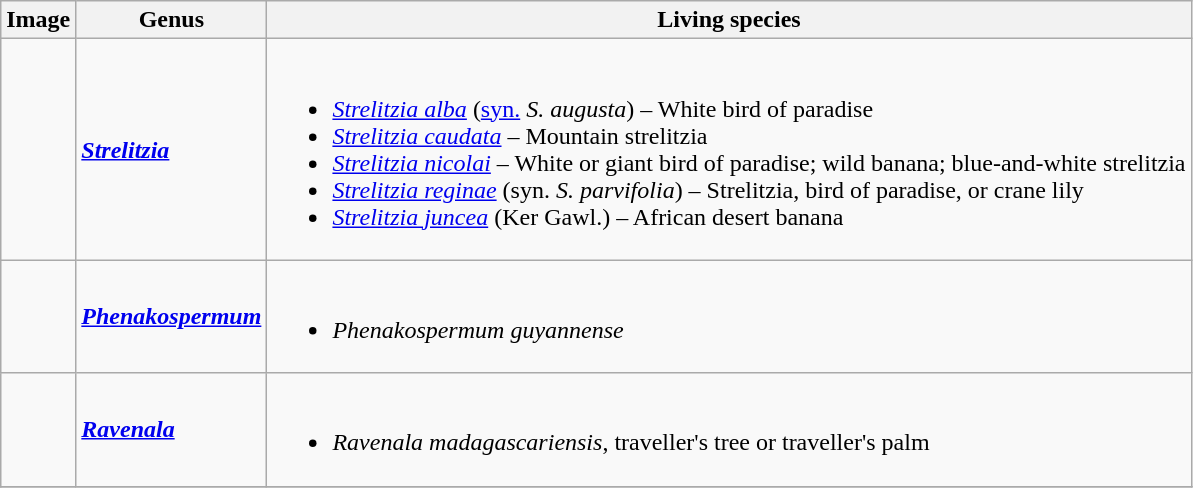<table class="wikitable">
<tr>
<th>Image</th>
<th>Genus</th>
<th>Living species</th>
</tr>
<tr>
<td></td>
<td><strong><em><a href='#'>Strelitzia</a></em></strong> </td>
<td><br><ul><li><em><a href='#'>Strelitzia alba</a></em> (<a href='#'>syn.</a> <em>S. augusta</em>) – White bird of paradise</li><li><em><a href='#'>Strelitzia caudata</a></em> – Mountain strelitzia</li><li><em><a href='#'>Strelitzia nicolai</a></em> – White or giant bird of paradise; wild banana; blue-and-white strelitzia</li><li><em><a href='#'>Strelitzia reginae</a></em> (syn. <em>S. parvifolia</em>) – Strelitzia, bird of paradise, or crane lily</li><li><em><a href='#'>Strelitzia juncea</a></em> (Ker Gawl.) – African desert banana</li></ul></td>
</tr>
<tr>
<td></td>
<td><strong><em><a href='#'>Phenakospermum</a></em></strong> </td>
<td><br><ul><li><em>Phenakospermum guyannense</em></li></ul></td>
</tr>
<tr>
<td></td>
<td><strong><em><a href='#'>Ravenala</a></em></strong> </td>
<td><br><ul><li><em>Ravenala madagascariensis</em>, traveller's tree or traveller's palm</li></ul></td>
</tr>
<tr>
</tr>
</table>
